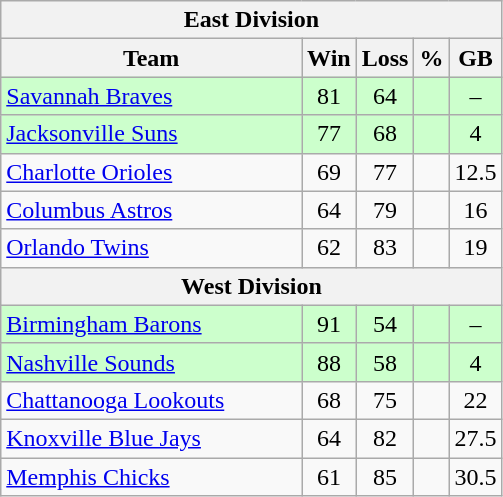<table class="wikitable">
<tr>
<th colspan="5">East Division</th>
</tr>
<tr>
<th width="60%">Team</th>
<th>Win</th>
<th>Loss</th>
<th>%</th>
<th>GB</th>
</tr>
<tr align=center bgcolor=ccffcc>
<td align=left><a href='#'>Savannah Braves</a></td>
<td>81</td>
<td>64</td>
<td></td>
<td>–</td>
</tr>
<tr align=center bgcolor=ccffcc>
<td align=left><a href='#'>Jacksonville Suns</a></td>
<td>77</td>
<td>68</td>
<td></td>
<td>4</td>
</tr>
<tr align=center>
<td align=left><a href='#'>Charlotte Orioles</a></td>
<td>69</td>
<td>77</td>
<td></td>
<td>12.5</td>
</tr>
<tr align=center>
<td align=left><a href='#'>Columbus Astros</a></td>
<td>64</td>
<td>79</td>
<td></td>
<td>16</td>
</tr>
<tr align=center>
<td align=left><a href='#'>Orlando Twins</a></td>
<td>62</td>
<td>83</td>
<td></td>
<td>19</td>
</tr>
<tr>
<th colspan="5">West Division</th>
</tr>
<tr align=center bgcolor=ccffcc>
<td align=left><a href='#'>Birmingham Barons</a></td>
<td>91</td>
<td>54</td>
<td></td>
<td>–</td>
</tr>
<tr align=center bgcolor=ccffcc>
<td align=left><a href='#'>Nashville Sounds</a></td>
<td>88</td>
<td>58</td>
<td></td>
<td>4</td>
</tr>
<tr align=center>
<td align=left><a href='#'>Chattanooga Lookouts</a></td>
<td>68</td>
<td>75</td>
<td></td>
<td>22</td>
</tr>
<tr align=center>
<td align=left><a href='#'>Knoxville Blue Jays</a></td>
<td>64</td>
<td>82</td>
<td></td>
<td>27.5</td>
</tr>
<tr align=center>
<td align=left><a href='#'>Memphis Chicks</a></td>
<td>61</td>
<td>85</td>
<td></td>
<td>30.5</td>
</tr>
</table>
